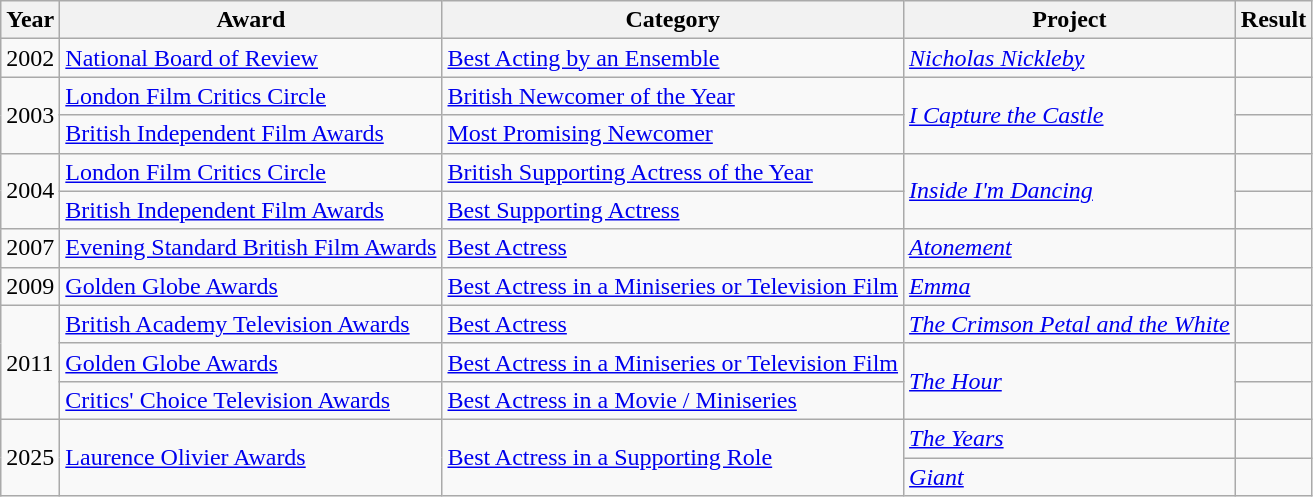<table class="wikitable">
<tr>
<th>Year</th>
<th>Award</th>
<th>Category</th>
<th>Project</th>
<th>Result</th>
</tr>
<tr>
<td>2002</td>
<td><a href='#'>National Board of Review</a></td>
<td><a href='#'>Best Acting by an Ensemble</a></td>
<td><em><a href='#'>Nicholas Nickleby</a></em></td>
<td></td>
</tr>
<tr>
<td rowspan=2>2003</td>
<td><a href='#'>London Film Critics Circle</a></td>
<td><a href='#'>British Newcomer of the Year</a></td>
<td rowspan=2><em><a href='#'>I Capture the Castle</a></em></td>
<td></td>
</tr>
<tr>
<td><a href='#'>British Independent Film Awards</a></td>
<td><a href='#'>Most Promising Newcomer</a></td>
<td></td>
</tr>
<tr>
<td rowspan=2>2004</td>
<td><a href='#'>London Film Critics Circle</a></td>
<td><a href='#'>British Supporting Actress of the Year</a></td>
<td rowspan=2><em><a href='#'>Inside I'm Dancing</a></em></td>
<td></td>
</tr>
<tr>
<td><a href='#'>British Independent Film Awards</a></td>
<td><a href='#'>Best Supporting Actress</a></td>
<td></td>
</tr>
<tr>
<td>2007</td>
<td><a href='#'>Evening Standard British Film Awards</a></td>
<td><a href='#'>Best Actress</a></td>
<td><em><a href='#'>Atonement</a></em></td>
<td></td>
</tr>
<tr>
<td>2009</td>
<td><a href='#'>Golden Globe Awards</a></td>
<td><a href='#'>Best Actress in a Miniseries or Television Film</a></td>
<td><em><a href='#'>Emma</a></em></td>
<td></td>
</tr>
<tr>
<td rowspan=3>2011</td>
<td><a href='#'>British Academy Television Awards</a></td>
<td><a href='#'>Best Actress</a></td>
<td><em><a href='#'>The Crimson Petal and the White</a></em></td>
<td></td>
</tr>
<tr>
<td><a href='#'>Golden Globe Awards</a></td>
<td><a href='#'>Best Actress in a Miniseries or Television Film</a></td>
<td rowspan=2><em><a href='#'>The Hour</a></em></td>
<td></td>
</tr>
<tr>
<td><a href='#'>Critics' Choice Television Awards</a></td>
<td><a href='#'>Best Actress in a Movie / Miniseries</a></td>
<td></td>
</tr>
<tr>
<td rowspan="2">2025</td>
<td rowspan="2"><a href='#'>Laurence Olivier Awards</a></td>
<td rowspan="2"><a href='#'>Best Actress in a Supporting Role</a></td>
<td><em><a href='#'>The Years</a></em></td>
<td></td>
</tr>
<tr>
<td><em><a href='#'>Giant</a></em></td>
<td></td>
</tr>
</table>
